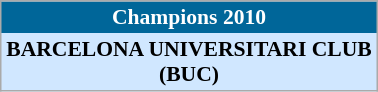<table align=center cellpadding="2" cellspacing="0" style="background: #f9f9f9; border: 1px #aaa solid; border-collapse: collapse; font-size: 90%;" width=20%>
<tr align=center bgcolor=#006699 style="color:white;">
<th width=100%><strong>Champions 2010</strong></th>
</tr>
<tr align=center bgcolor=#D0E7FF>
<td align=center><strong>BARCELONA UNIVERSITARI CLUB (BUC)</strong></td>
</tr>
</table>
